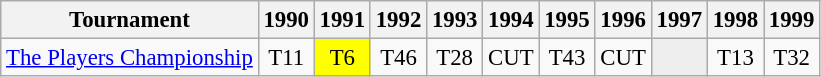<table class="wikitable" style="font-size:95%;text-align:center;">
<tr>
<th>Tournament</th>
<th>1990</th>
<th>1991</th>
<th>1992</th>
<th>1993</th>
<th>1994</th>
<th>1995</th>
<th>1996</th>
<th>1997</th>
<th>1998</th>
<th>1999</th>
</tr>
<tr>
<td align=left><a href='#'>The Players Championship</a></td>
<td>T11</td>
<td style="background:yellow;">T6</td>
<td>T46</td>
<td>T28</td>
<td>CUT</td>
<td>T43</td>
<td>CUT</td>
<td style="background:#eeeeee;"></td>
<td>T13</td>
<td>T32</td>
</tr>
</table>
